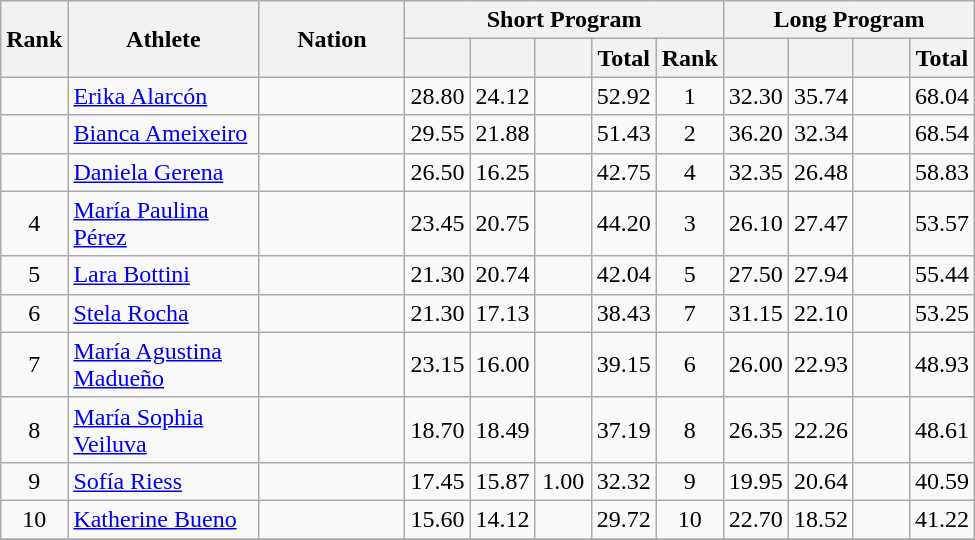<table class="wikitable sortable" style="text-align:center">
<tr>
<th rowspan="2" width="30">Rank</th>
<th rowspan="2" width="120">Athlete</th>
<th rowspan="2" width="90">Nation</th>
<th colspan="5">Short Program</th>
<th colspan="4">Long Program</th>
</tr>
<tr>
<th width="30"></th>
<th width="30"></th>
<th width="30"></th>
<th width="30">Total</th>
<th width="30">Rank</th>
<th width="30"></th>
<th width="30"></th>
<th width="30"></th>
<th width="30">Total</th>
</tr>
<tr>
<td></td>
<td align=left><a href='#'>Erika Alarcón</a></td>
<td align=left></td>
<td>28.80</td>
<td>24.12</td>
<td></td>
<td>52.92</td>
<td>1</td>
<td>32.30</td>
<td>35.74</td>
<td></td>
<td>68.04</td>
</tr>
<tr>
<td></td>
<td align=left><a href='#'>Bianca Ameixeiro</a></td>
<td align=left></td>
<td>29.55</td>
<td>21.88</td>
<td></td>
<td>51.43</td>
<td>2</td>
<td>36.20</td>
<td>32.34</td>
<td></td>
<td>68.54</td>
</tr>
<tr>
<td></td>
<td align=left><a href='#'>Daniela Gerena</a></td>
<td align=left></td>
<td>26.50</td>
<td>16.25</td>
<td></td>
<td>42.75</td>
<td>4</td>
<td>32.35</td>
<td>26.48</td>
<td></td>
<td>58.83</td>
</tr>
<tr>
<td>4</td>
<td align=left><a href='#'>María Paulina Pérez</a></td>
<td align=left></td>
<td>23.45</td>
<td>20.75</td>
<td></td>
<td>44.20</td>
<td>3</td>
<td>26.10</td>
<td>27.47</td>
<td></td>
<td>53.57</td>
</tr>
<tr>
<td>5</td>
<td align=left><a href='#'>Lara Bottini</a></td>
<td align=left></td>
<td>21.30</td>
<td>20.74</td>
<td></td>
<td>42.04</td>
<td>5</td>
<td>27.50</td>
<td>27.94</td>
<td></td>
<td>55.44</td>
</tr>
<tr>
<td>6</td>
<td align=left><a href='#'>Stela Rocha</a></td>
<td align=left></td>
<td>21.30</td>
<td>17.13</td>
<td></td>
<td>38.43</td>
<td>7</td>
<td>31.15</td>
<td>22.10</td>
<td></td>
<td>53.25</td>
</tr>
<tr>
<td>7</td>
<td align=left><a href='#'>María Agustina Madueño</a></td>
<td align=left></td>
<td>23.15</td>
<td>16.00</td>
<td></td>
<td>39.15</td>
<td>6</td>
<td>26.00</td>
<td>22.93</td>
<td></td>
<td>48.93</td>
</tr>
<tr>
<td>8</td>
<td align=left><a href='#'>María Sophia Veiluva</a></td>
<td align=left></td>
<td>18.70</td>
<td>18.49</td>
<td></td>
<td>37.19</td>
<td>8</td>
<td>26.35</td>
<td>22.26</td>
<td></td>
<td>48.61</td>
</tr>
<tr>
<td>9</td>
<td align=left><a href='#'>Sofía Riess</a></td>
<td align=left></td>
<td>17.45</td>
<td>15.87</td>
<td>1.00</td>
<td>32.32</td>
<td>9</td>
<td>19.95</td>
<td>20.64</td>
<td></td>
<td>40.59</td>
</tr>
<tr>
<td>10</td>
<td align=left><a href='#'>Katherine Bueno</a></td>
<td align=left></td>
<td>15.60</td>
<td>14.12</td>
<td></td>
<td>29.72</td>
<td>10</td>
<td>22.70</td>
<td>18.52</td>
<td></td>
<td>41.22</td>
</tr>
<tr>
</tr>
</table>
